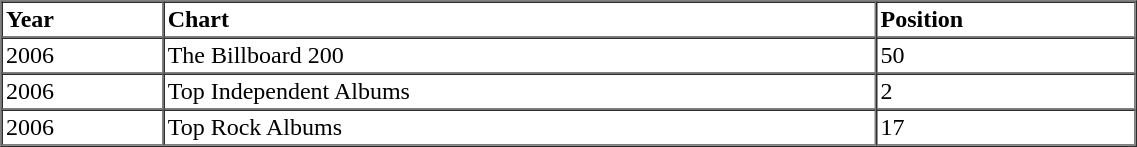<table border="1" cellspacing="0" cellpadding="2" style="width:60%;">
<tr>
<th align="left">Year</th>
<th align="left">Chart</th>
<th align="left">Position</th>
</tr>
<tr>
<td align="left">2006</td>
<td align="left">The Billboard 200</td>
<td align="left">50</td>
</tr>
<tr>
<td align="left">2006</td>
<td align="left">Top Independent Albums</td>
<td align="left">2</td>
</tr>
<tr>
<td align="left">2006</td>
<td align="left">Top Rock Albums</td>
<td align="left">17</td>
</tr>
</table>
